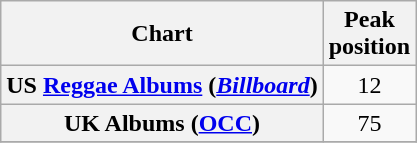<table class="wikitable sortable plainrowheaders" style="text-align:center;" border="1">
<tr>
<th scope="col">Chart</th>
<th scope="col">Peak<br>position</th>
</tr>
<tr>
<th scope="row">US <a href='#'>Reggae Albums</a> (<em><a href='#'>Billboard</a></em>)</th>
<td>12</td>
</tr>
<tr>
<th scope="row">UK Albums (<a href='#'>OCC</a>)</th>
<td>75</td>
</tr>
<tr>
</tr>
</table>
